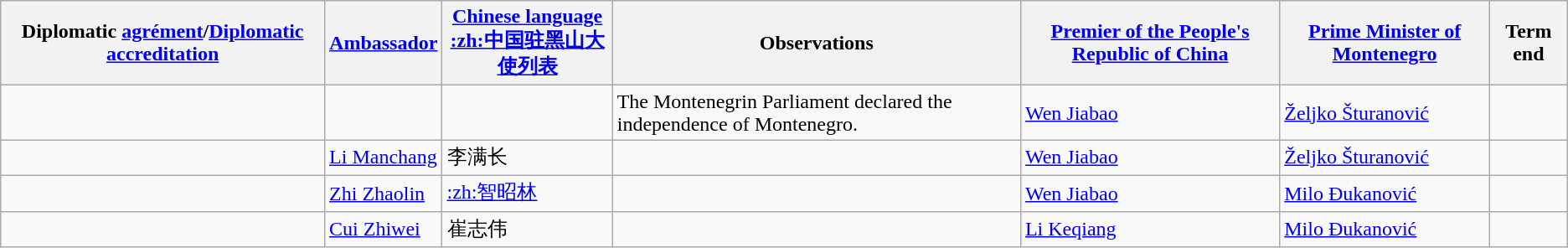<table class="wikitable sortable">
<tr>
<th>Diplomatic <a href='#'>agrément</a>/<a href='#'>Diplomatic accreditation</a></th>
<th><a href='#'>Ambassador</a></th>
<th><a href='#'>Chinese language</a><br><a href='#'>:zh:中国驻黑山大使列表</a></th>
<th>Observations</th>
<th><a href='#'>Premier of the People's Republic of China</a></th>
<th><a href='#'>Prime Minister of Montenegro</a></th>
<th>Term end</th>
</tr>
<tr>
<td></td>
<td></td>
<td></td>
<td>The Montenegrin Parliament declared the independence of Montenegro.</td>
<td><a href='#'>Wen Jiabao</a></td>
<td><a href='#'>Željko Šturanović</a></td>
<td></td>
</tr>
<tr>
<td></td>
<td><a href='#'>Li Manchang</a></td>
<td>李满长</td>
<td></td>
<td><a href='#'>Wen Jiabao</a></td>
<td><a href='#'>Željko Šturanović</a></td>
<td></td>
</tr>
<tr>
<td></td>
<td><a href='#'>Zhi Zhaolin</a></td>
<td><a href='#'>:zh:智昭林</a></td>
<td></td>
<td><a href='#'>Wen Jiabao</a></td>
<td><a href='#'>Milo Đukanović</a></td>
<td></td>
</tr>
<tr>
<td></td>
<td><a href='#'>Cui Zhiwei</a></td>
<td>崔志伟</td>
<td></td>
<td><a href='#'>Li Keqiang</a></td>
<td><a href='#'>Milo Đukanović</a></td>
<td></td>
</tr>
</table>
